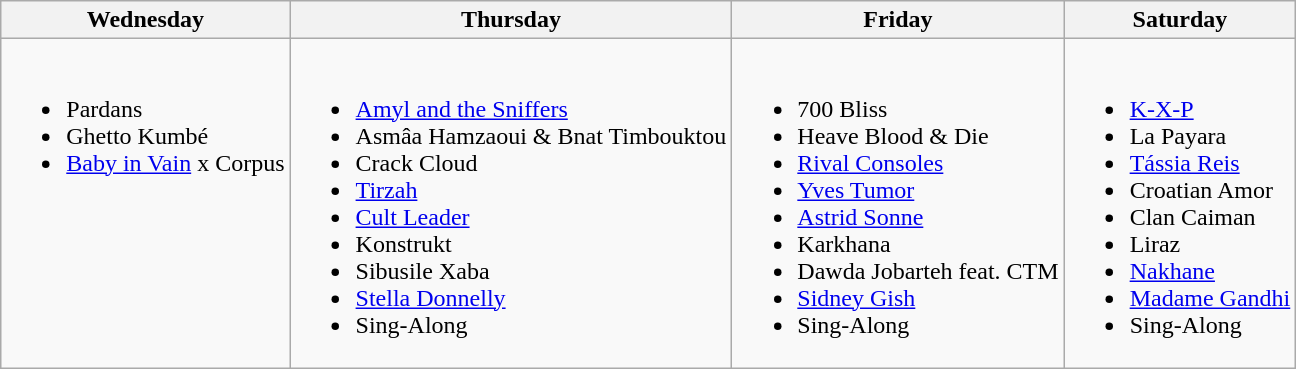<table class="wikitable">
<tr>
<th>Wednesday</th>
<th>Thursday</th>
<th>Friday</th>
<th>Saturday</th>
</tr>
<tr valign="top">
<td><br><ul><li>Pardans</li><li>Ghetto Kumbé</li><li><a href='#'>Baby in Vain</a> x Corpus</li></ul></td>
<td><br><ul><li><a href='#'>Amyl and the Sniffers</a></li><li>Asmâa Hamzaoui & Bnat Timbouktou</li><li>Crack Cloud</li><li><a href='#'>Tirzah</a></li><li><a href='#'>Cult Leader</a></li><li>Konstrukt</li><li>Sibusile Xaba</li><li><a href='#'>Stella Donnelly</a></li><li>Sing-Along</li></ul></td>
<td><br><ul><li>700 Bliss</li><li>Heave Blood & Die</li><li><a href='#'>Rival Consoles</a></li><li><a href='#'>Yves Tumor</a></li><li><a href='#'>Astrid Sonne</a></li><li>Karkhana</li><li>Dawda Jobarteh feat. CTM</li><li><a href='#'>Sidney Gish</a></li><li>Sing-Along</li></ul></td>
<td><br><ul><li><a href='#'>K-X-P</a></li><li>La Payara</li><li><a href='#'>Tássia Reis</a></li><li>Croatian Amor</li><li>Clan Caiman</li><li>Liraz</li><li><a href='#'>Nakhane</a></li><li><a href='#'>Madame Gandhi</a></li><li>Sing-Along</li></ul></td>
</tr>
</table>
